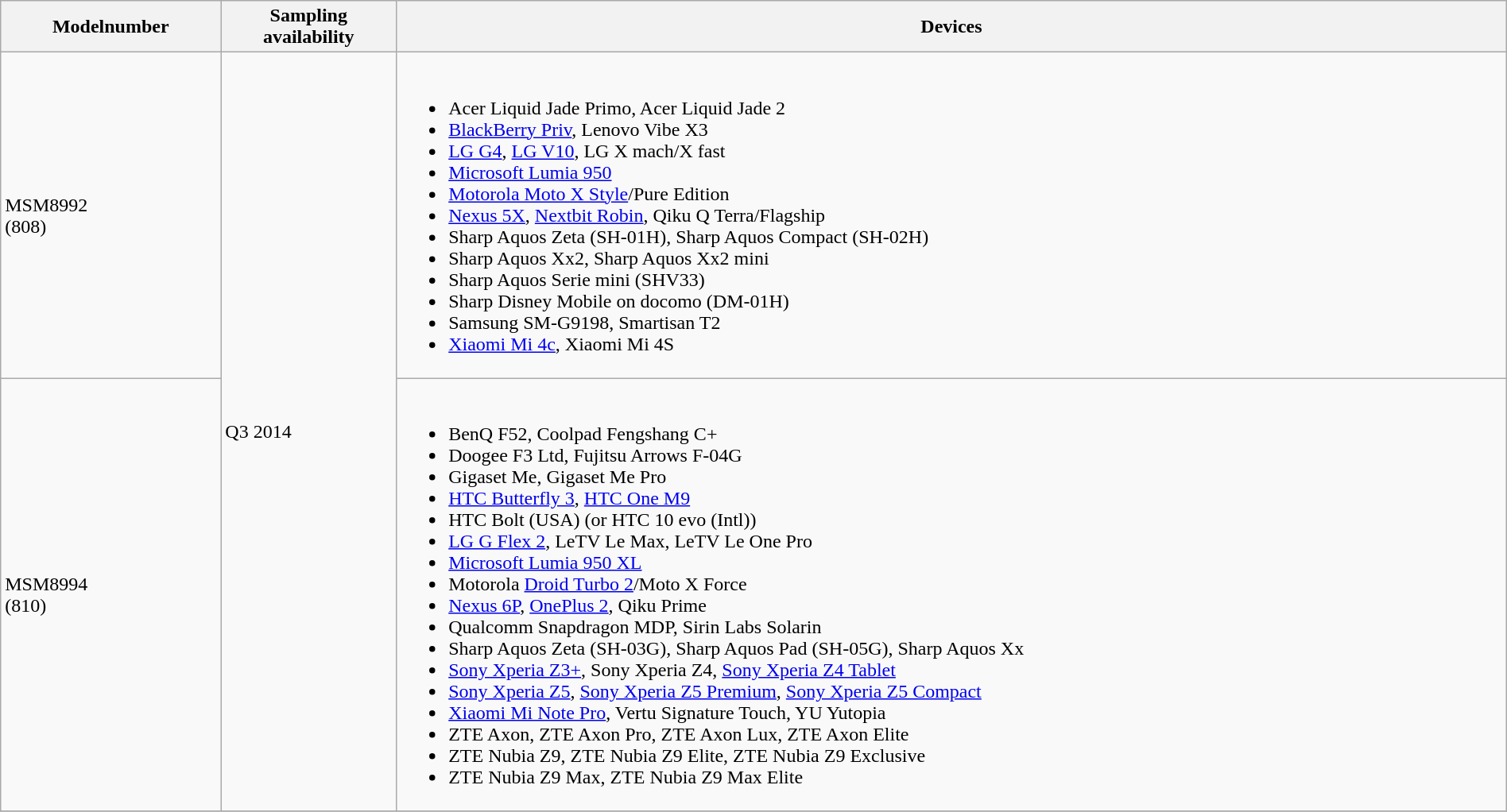<table class="wikitable" style="width:100%">
<tr>
<th>Modelnumber</th>
<th>Sampling<br>availability</th>
<th>Devices</th>
</tr>
<tr>
<td>MSM8992 <br>(808)</td>
<td rowspan="2">Q3 2014</td>
<td><br><ul><li>Acer Liquid Jade Primo, Acer Liquid Jade 2</li><li><a href='#'>BlackBerry Priv</a>, Lenovo Vibe X3</li><li><a href='#'>LG G4</a>, <a href='#'>LG V10</a>, LG X mach/X fast</li><li><a href='#'>Microsoft Lumia 950</a></li><li><a href='#'>Motorola Moto X Style</a>/Pure Edition</li><li><a href='#'>Nexus 5X</a>, <a href='#'>Nextbit Robin</a>, Qiku Q Terra/Flagship</li><li>Sharp Aquos Zeta (SH-01H), Sharp Aquos Compact (SH-02H)</li><li>Sharp Aquos Xx2, Sharp Aquos Xx2 mini</li><li>Sharp Aquos Serie mini (SHV33)</li><li>Sharp Disney Mobile on docomo (DM-01H)</li><li>Samsung SM-G9198, Smartisan T2</li><li><a href='#'>Xiaomi Mi 4c</a>, Xiaomi Mi 4S</li></ul></td>
</tr>
<tr>
<td>MSM8994 <br>(810)</td>
<td><br><ul><li>BenQ F52, Coolpad Fengshang C+</li><li>Doogee F3 Ltd, Fujitsu Arrows F-04G</li><li>Gigaset Me, Gigaset Me Pro</li><li><a href='#'>HTC Butterfly 3</a>, <a href='#'>HTC One M9</a></li><li>HTC Bolt (USA) (or HTC 10 evo (Intl))</li><li><a href='#'>LG G Flex 2</a>, LeTV Le Max, LeTV Le One Pro</li><li><a href='#'>Microsoft Lumia 950 XL</a></li><li>Motorola <a href='#'>Droid Turbo 2</a>/Moto X Force</li><li><a href='#'>Nexus 6P</a>, <a href='#'>OnePlus 2</a>, Qiku Prime</li><li>Qualcomm Snapdragon MDP, Sirin Labs Solarin</li><li>Sharp Aquos Zeta (SH-03G), Sharp Aquos Pad (SH-05G), Sharp Aquos Xx</li><li><a href='#'>Sony Xperia Z3+</a>, Sony Xperia Z4, <a href='#'>Sony Xperia Z4 Tablet</a></li><li><a href='#'>Sony Xperia Z5</a>, <a href='#'>Sony Xperia Z5 Premium</a>, <a href='#'>Sony Xperia Z5 Compact</a></li><li><a href='#'>Xiaomi Mi Note Pro</a>, Vertu Signature Touch, YU Yutopia</li><li>ZTE Axon, ZTE Axon Pro, ZTE Axon Lux, ZTE Axon Elite</li><li>ZTE Nubia Z9, ZTE Nubia Z9 Elite, ZTE Nubia Z9 Exclusive</li><li>ZTE Nubia Z9 Max, ZTE Nubia Z9 Max Elite</li></ul></td>
</tr>
<tr>
</tr>
</table>
